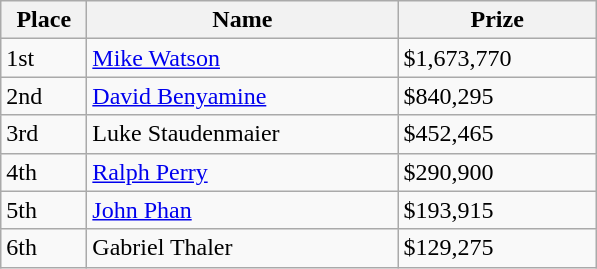<table class="wikitable">
<tr>
<th width="50">Place</th>
<th width="200">Name</th>
<th width="125">Prize</th>
</tr>
<tr>
<td>1st</td>
<td><a href='#'>Mike Watson</a></td>
<td>$1,673,770</td>
</tr>
<tr>
<td>2nd</td>
<td><a href='#'>David Benyamine</a></td>
<td>$840,295</td>
</tr>
<tr>
<td>3rd</td>
<td>Luke Staudenmaier</td>
<td>$452,465</td>
</tr>
<tr>
<td>4th</td>
<td><a href='#'>Ralph Perry</a></td>
<td>$290,900</td>
</tr>
<tr>
<td>5th</td>
<td><a href='#'>John Phan</a></td>
<td>$193,915</td>
</tr>
<tr>
<td>6th</td>
<td>Gabriel Thaler</td>
<td>$129,275</td>
</tr>
</table>
